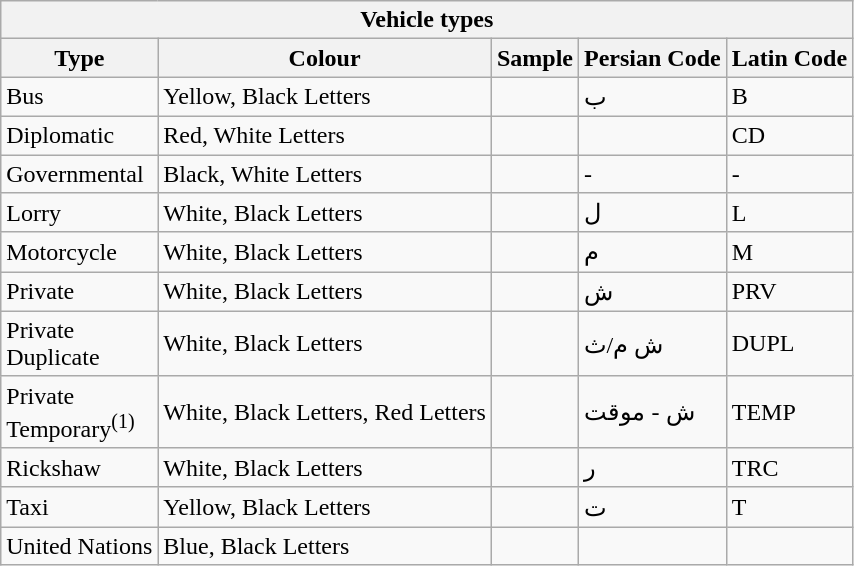<table class="wikitable">
<tr>
<th colspan=5>Vehicle types</th>
</tr>
<tr>
<th>Type</th>
<th>Colour</th>
<th>Sample</th>
<th>Persian Code</th>
<th>Latin Code</th>
</tr>
<tr>
<td>Bus</td>
<td>Yellow, Black Letters</td>
<td></td>
<td>ب</td>
<td>B</td>
</tr>
<tr>
<td>Diplomatic</td>
<td>Red, White Letters</td>
<td></td>
<td></td>
<td>CD</td>
</tr>
<tr>
<td>Governmental</td>
<td>Black, White Letters</td>
<td></td>
<td>-</td>
<td>-</td>
</tr>
<tr>
<td>Lorry</td>
<td>White, Black Letters</td>
<td></td>
<td>ل</td>
<td>L</td>
</tr>
<tr>
<td>Motorcycle</td>
<td>White, Black Letters</td>
<td></td>
<td>م</td>
<td>M</td>
</tr>
<tr>
<td>Private</td>
<td>White, Black Letters</td>
<td></td>
<td>ش</td>
<td>PRV</td>
</tr>
<tr>
<td>Private<br>Duplicate</td>
<td>White, Black Letters</td>
<td></td>
<td>ش م/ث</td>
<td>DUPL</td>
</tr>
<tr>
<td>Private<br>Temporary<sup>(1)</sup></td>
<td>White, Black Letters, Red Letters</td>
<td></td>
<td>ش - موقت</td>
<td>TEMP</td>
</tr>
<tr>
<td>Rickshaw</td>
<td>White, Black Letters</td>
<td></td>
<td>ر</td>
<td>TRC</td>
</tr>
<tr>
<td>Taxi</td>
<td>Yellow, Black Letters</td>
<td></td>
<td>ت</td>
<td>T</td>
</tr>
<tr>
<td>United Nations</td>
<td>Blue, Black Letters</td>
<td></td>
<td></td>
<td></td>
</tr>
</table>
